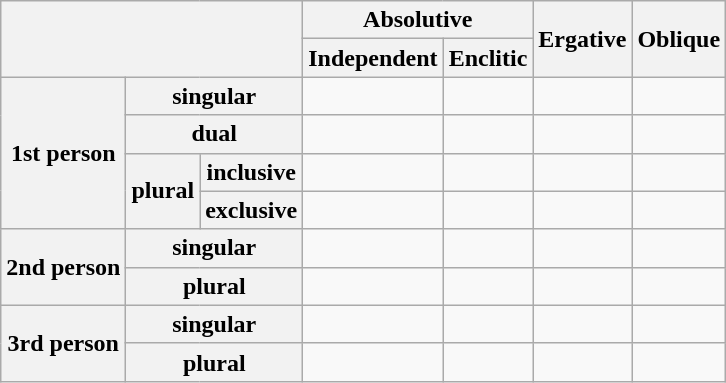<table class="wikitable">
<tr>
<th rowspan="2" colspan="3"></th>
<th colspan="2">Absolutive</th>
<th rowspan="2">Ergative</th>
<th rowspan="2">Oblique</th>
</tr>
<tr>
<th>Independent</th>
<th>Enclitic</th>
</tr>
<tr>
<th rowspan="4">1st person</th>
<th colspan="2">singular</th>
<td></td>
<td></td>
<td></td>
<td></td>
</tr>
<tr>
<th colspan="2">dual</th>
<td></td>
<td></td>
<td></td>
<td></td>
</tr>
<tr>
<th rowspan="2">plural</th>
<th>inclusive</th>
<td></td>
<td></td>
<td></td>
<td></td>
</tr>
<tr>
<th>exclusive</th>
<td></td>
<td></td>
<td></td>
<td></td>
</tr>
<tr>
<th rowspan="2">2nd person</th>
<th colspan="2">singular</th>
<td></td>
<td></td>
<td></td>
<td></td>
</tr>
<tr>
<th colspan="2">plural</th>
<td></td>
<td></td>
<td></td>
<td></td>
</tr>
<tr>
<th rowspan="2">3rd person</th>
<th colspan="2">singular</th>
<td></td>
<td></td>
<td></td>
<td></td>
</tr>
<tr>
<th colspan="2">plural</th>
<td></td>
<td></td>
<td></td>
<td></td>
</tr>
</table>
